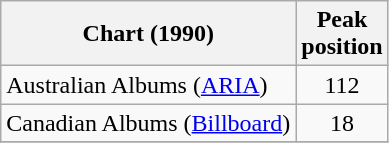<table class="wikitable sortable">
<tr>
<th>Chart (1990)</th>
<th>Peak<br>position</th>
</tr>
<tr>
<td>Australian Albums (<a href='#'>ARIA</a>)</td>
<td align="center">112</td>
</tr>
<tr>
<td>Canadian Albums (<a href='#'>Billboard</a>)</td>
<td align="center">18</td>
</tr>
<tr>
</tr>
</table>
